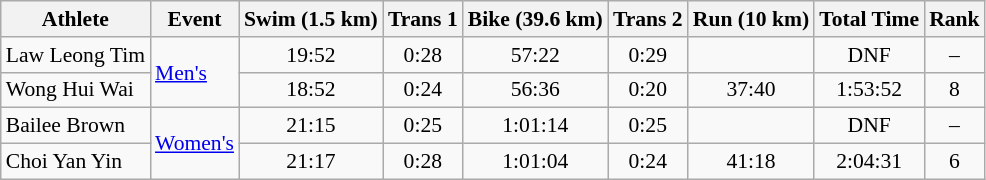<table class=wikitable style=font-size:90%;text-align:center>
<tr>
<th>Athlete</th>
<th>Event</th>
<th>Swim (1.5 km)</th>
<th>Trans 1</th>
<th>Bike (39.6 km)</th>
<th>Trans 2</th>
<th>Run (10 km)</th>
<th>Total Time</th>
<th>Rank</th>
</tr>
<tr>
<td align=left>Law Leong Tim</td>
<td align=left rowspan=2><a href='#'>Men's</a></td>
<td>19:52</td>
<td>0:28</td>
<td>57:22</td>
<td>0:29</td>
<td></td>
<td>DNF</td>
<td>–</td>
</tr>
<tr>
<td align=left>Wong Hui Wai</td>
<td>18:52</td>
<td>0:24</td>
<td>56:36</td>
<td>0:20</td>
<td>37:40</td>
<td>1:53:52</td>
<td>8</td>
</tr>
<tr>
<td align=left>Bailee Brown</td>
<td align=left rowspan=2><a href='#'>Women's</a></td>
<td>21:15</td>
<td>0:25</td>
<td>1:01:14</td>
<td>0:25</td>
<td></td>
<td>DNF</td>
<td>–</td>
</tr>
<tr>
<td align=left>Choi Yan Yin</td>
<td>21:17</td>
<td>0:28</td>
<td>1:01:04</td>
<td>0:24</td>
<td>41:18</td>
<td>2:04:31</td>
<td>6</td>
</tr>
</table>
